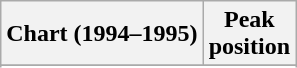<table class="wikitable sortable">
<tr>
<th align="left">Chart (1994–1995)</th>
<th align="center">Peak<br>position</th>
</tr>
<tr>
</tr>
<tr>
</tr>
<tr>
</tr>
</table>
